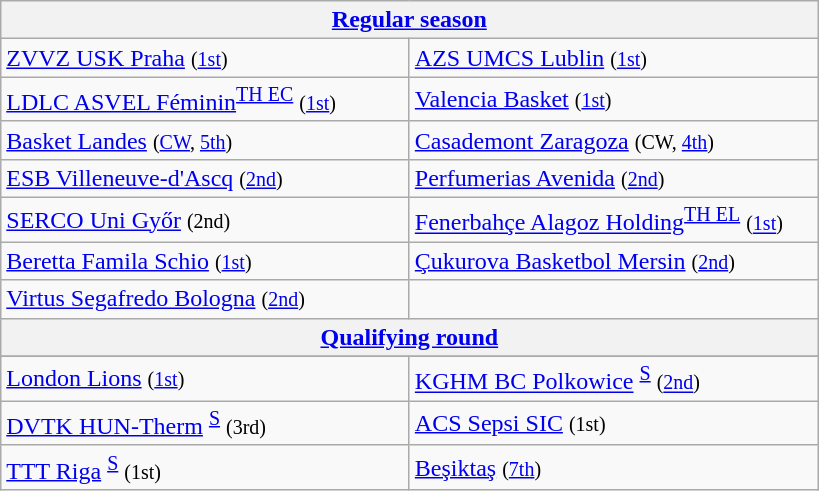<table class="wikitable">
<tr>
<th colspan=2><a href='#'>Regular season</a></th>
</tr>
<tr>
<td width=265> <a href='#'>ZVVZ USK Praha</a> <small>(<a href='#'>1st</a>)</small></td>
<td width=265> <a href='#'>AZS UMCS Lublin</a> <small>(<a href='#'>1st</a>)</small></td>
</tr>
<tr>
<td> <a href='#'>LDLC ASVEL Féminin</a><sup><a href='#'>TH EC</a></sup> <small>(<a href='#'>1st</a>)</small></td>
<td> <a href='#'>Valencia Basket</a>  <small>(<a href='#'>1st</a>)</small></td>
</tr>
<tr>
<td> <a href='#'>Basket Landes</a> <small>(<a href='#'>CW</a>, <a href='#'>5th</a>)</small></td>
<td> <a href='#'>Casademont Zaragoza</a> <small>(CW, <a href='#'>4th</a>)</small></td>
</tr>
<tr>
<td> <a href='#'>ESB Villeneuve-d'Ascq</a> <small>(<a href='#'>2nd</a>)</small></td>
<td> <a href='#'>Perfumerias Avenida</a> <small>(<a href='#'>2nd</a>)</small></td>
</tr>
<tr>
<td> <a href='#'>SERCO Uni Győr</a> <small>(2nd)</small></td>
<td> <a href='#'>Fenerbahçe Alagoz Holding</a><sup><a href='#'>TH EL</a></sup> <small>(<a href='#'>1st</a>)</small></td>
</tr>
<tr>
<td> <a href='#'>Beretta Famila Schio</a> <small>(<a href='#'>1st</a>)</small></td>
<td> <a href='#'>Çukurova Basketbol Mersin</a> <small>(<a href='#'>2nd</a>)</small></td>
</tr>
<tr>
<td> <a href='#'>Virtus Segafredo Bologna</a> <small>(<a href='#'>2nd</a>)</small></td>
</tr>
<tr>
<th colspan=2><a href='#'>Qualifying round</a></th>
</tr>
<tr>
</tr>
<tr>
<td> <a href='#'>London Lions</a> <small>(<a href='#'>1st</a>)</small></td>
<td> <a href='#'>KGHM BC Polkowice</a> <sup><a href='#'>S</a></sup> <small>(<a href='#'>2nd</a>)</small></td>
</tr>
<tr>
<td> <a href='#'>DVTK HUN-Therm</a> <sup><a href='#'>S</a></sup> <small>(3rd)</small></td>
<td> <a href='#'>ACS Sepsi SIC</a> <small>(1st)</small></td>
</tr>
<tr>
<td> <a href='#'>TTT Riga</a> <sup><a href='#'>S</a></sup> <small>(1st)</small></td>
<td> <a href='#'>Beşiktaş</a> <small>(<a href='#'>7th</a>)</small></td>
</tr>
</table>
